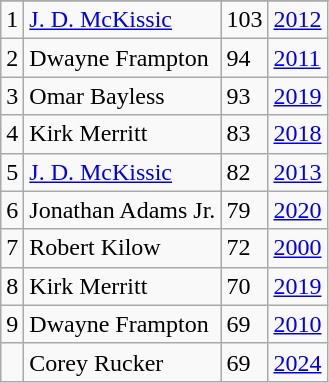<table class="wikitable">
<tr>
</tr>
<tr>
<td>1</td>
<td><a href='#'>J. D. McKissic</a></td>
<td>103</td>
<td><a href='#'>2012</a></td>
</tr>
<tr>
<td>2</td>
<td>Dwayne Frampton</td>
<td>94</td>
<td><a href='#'>2011</a></td>
</tr>
<tr>
<td>3</td>
<td>Omar Bayless</td>
<td>93</td>
<td><a href='#'>2019</a></td>
</tr>
<tr>
<td>4</td>
<td>Kirk Merritt</td>
<td>83</td>
<td><a href='#'>2018</a></td>
</tr>
<tr>
<td>5</td>
<td><a href='#'>J. D. McKissic</a></td>
<td>82</td>
<td><a href='#'>2013</a></td>
</tr>
<tr>
<td>6</td>
<td>Jonathan Adams Jr.</td>
<td>79</td>
<td><a href='#'>2020</a></td>
</tr>
<tr>
<td>7</td>
<td>Robert Kilow</td>
<td>72</td>
<td><a href='#'>2000</a></td>
</tr>
<tr>
<td>8</td>
<td>Kirk Merritt</td>
<td>70</td>
<td><a href='#'>2019</a></td>
</tr>
<tr>
<td>9</td>
<td>Dwayne Frampton</td>
<td>69</td>
<td><a href='#'>2010</a></td>
</tr>
<tr>
<td></td>
<td>Corey Rucker</td>
<td>69</td>
<td><a href='#'>2024</a></td>
</tr>
</table>
